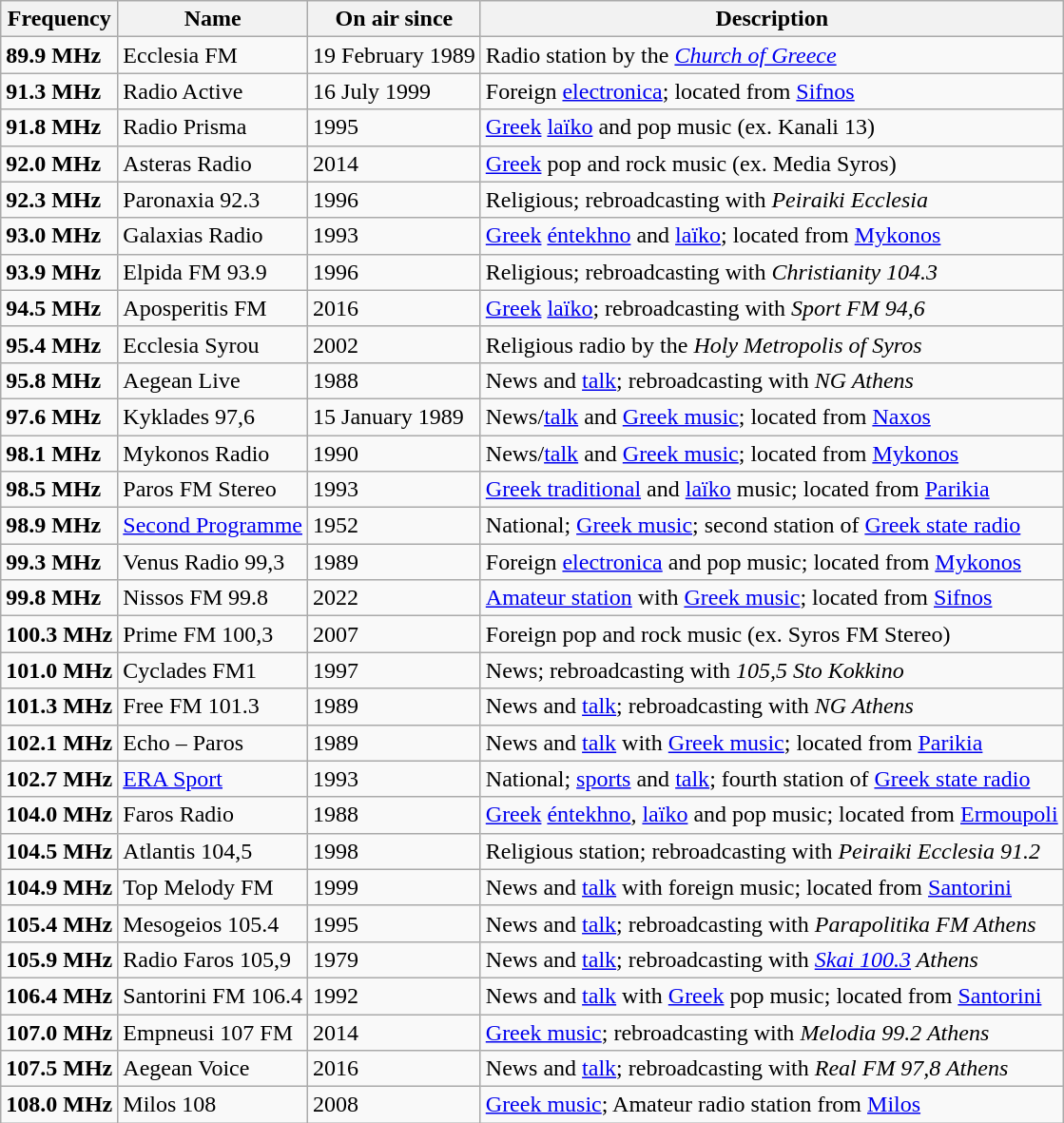<table class="wikitable">
<tr>
<th>Frequency</th>
<th>Name</th>
<th>On air since</th>
<th>Description</th>
</tr>
<tr>
<td><strong>89.9 MHz</strong></td>
<td>Ecclesia FM</td>
<td>19 February 1989</td>
<td>Radio station by the <em><a href='#'>Church of Greece</a></em></td>
</tr>
<tr>
<td><strong>91.3 MHz</strong></td>
<td>Radio Active</td>
<td>16 July 1999</td>
<td>Foreign <a href='#'>electronica</a>; located from <a href='#'>Sifnos</a></td>
</tr>
<tr>
<td><strong>91.8 MHz</strong></td>
<td>Radio Prisma</td>
<td>1995</td>
<td><a href='#'>Greek</a> <a href='#'>laïko</a> and pop music (ex. Kanali 13)</td>
</tr>
<tr>
<td><strong>92.0 MHz</strong></td>
<td>Asteras Radio</td>
<td>2014</td>
<td><a href='#'>Greek</a> pop and rock music (ex. Media Syros)</td>
</tr>
<tr>
<td><strong>92.3 MHz</strong></td>
<td>Paronaxia 92.3</td>
<td>1996</td>
<td>Religious; rebroadcasting with <em>Peiraiki Ecclesia</em></td>
</tr>
<tr>
<td><strong>93.0 MHz</strong></td>
<td>Galaxias Radio</td>
<td>1993</td>
<td><a href='#'>Greek</a> <a href='#'>éntekhno</a> and <a href='#'>laïko</a>; located from <a href='#'>Mykonos</a></td>
</tr>
<tr>
<td><strong>93.9 MHz</strong></td>
<td>Elpida FM 93.9</td>
<td>1996</td>
<td>Religious; rebroadcasting with <em>Christianity 104.3</em></td>
</tr>
<tr>
<td><strong>94.5 MHz</strong></td>
<td>Aposperitis FM</td>
<td>2016</td>
<td><a href='#'>Greek</a> <a href='#'>laïko</a>; rebroadcasting with <em>Sport FM 94,6</em></td>
</tr>
<tr>
<td><strong>95.4 MHz</strong></td>
<td>Ecclesia Syrou</td>
<td>2002</td>
<td>Religious radio by the <em>Holy Metropolis of Syros</em></td>
</tr>
<tr>
<td><strong>95.8 MHz</strong></td>
<td>Aegean Live</td>
<td>1988</td>
<td>News and <a href='#'>talk</a>; rebroadcasting with <em>NG Athens</em></td>
</tr>
<tr>
<td><strong>97.6 MHz</strong></td>
<td>Kyklades 97,6</td>
<td>15 January 1989</td>
<td>News/<a href='#'>talk</a> and <a href='#'>Greek music</a>; located from <a href='#'>Naxos</a></td>
</tr>
<tr>
<td><strong>98.1 MHz</strong></td>
<td>Mykonos Radio</td>
<td>1990</td>
<td>News/<a href='#'>talk</a> and <a href='#'>Greek music</a>; located from <a href='#'>Mykonos</a></td>
</tr>
<tr>
<td><strong>98.5 MHz</strong></td>
<td>Paros FM Stereo</td>
<td>1993</td>
<td><a href='#'>Greek traditional</a> and <a href='#'>laïko</a> music; located from <a href='#'>Parikia</a></td>
</tr>
<tr>
<td><strong>98.9 MHz</strong></td>
<td><a href='#'>Second Programme</a></td>
<td>1952</td>
<td>National; <a href='#'>Greek music</a>; second station of <a href='#'>Greek state radio</a></td>
</tr>
<tr>
<td><strong>99.3 MHz</strong></td>
<td>Venus Radio 99,3</td>
<td>1989</td>
<td>Foreign <a href='#'>electronica</a> and pop music; located from <a href='#'>Mykonos</a></td>
</tr>
<tr>
<td><strong>99.8 MHz</strong></td>
<td>Nissos FM 99.8</td>
<td>2022</td>
<td><a href='#'>Amateur station</a> with <a href='#'>Greek music</a>; located from <a href='#'>Sifnos</a></td>
</tr>
<tr>
<td><strong>100.3 MHz</strong></td>
<td>Prime FM 100,3</td>
<td>2007</td>
<td>Foreign pop and rock music (ex. Syros FM Stereo)</td>
</tr>
<tr>
<td><strong>101.0 MHz</strong></td>
<td>Cyclades FM1</td>
<td>1997</td>
<td>News; rebroadcasting with <em>105,5 Sto Kokkino</em></td>
</tr>
<tr>
<td><strong>101.3 MHz</strong></td>
<td>Free FM 101.3</td>
<td>1989</td>
<td>News and <a href='#'>talk</a>; rebroadcasting with <em>NG Athens</em></td>
</tr>
<tr>
<td><strong>102.1 MHz</strong></td>
<td>Echo – Paros</td>
<td>1989</td>
<td>News and <a href='#'>talk</a> with <a href='#'>Greek music</a>; located from <a href='#'>Parikia</a></td>
</tr>
<tr>
<td><strong>102.7 MHz</strong></td>
<td><a href='#'>ERA Sport</a></td>
<td>1993</td>
<td>National; <a href='#'>sports</a> and <a href='#'>talk</a>; fourth station of <a href='#'>Greek state radio</a></td>
</tr>
<tr>
<td><strong>104.0 MHz</strong></td>
<td>Faros Radio</td>
<td>1988</td>
<td><a href='#'>Greek</a> <a href='#'>éntekhno</a>, <a href='#'>laïko</a> and pop music; located from <a href='#'>Ermoupoli</a></td>
</tr>
<tr>
<td><strong>104.5 MHz</strong></td>
<td>Atlantis 104,5</td>
<td>1998</td>
<td>Religious station; rebroadcasting with <em>Peiraiki Ecclesia 91.2</em></td>
</tr>
<tr>
<td><strong>104.9 MHz</strong></td>
<td>Top Melody FM</td>
<td>1999</td>
<td>News and <a href='#'>talk</a> with foreign music; located from <a href='#'>Santorini</a></td>
</tr>
<tr>
<td><strong>105.4 MHz</strong></td>
<td>Mesogeios 105.4</td>
<td>1995</td>
<td>News and <a href='#'>talk</a>; rebroadcasting with <em>Parapolitika FM Athens</em></td>
</tr>
<tr>
<td><strong>105.9 MHz</strong></td>
<td>Radio Faros 105,9</td>
<td>1979</td>
<td>News and <a href='#'>talk</a>; rebroadcasting with <em><a href='#'>Skai 100.3</a> Athens</em></td>
</tr>
<tr>
<td><strong>106.4 MHz</strong></td>
<td>Santorini FM 106.4</td>
<td>1992</td>
<td>News and <a href='#'>talk</a> with <a href='#'>Greek</a> pop music; located from <a href='#'>Santorini</a></td>
</tr>
<tr>
<td><strong>107.0 MHz</strong></td>
<td>Empneusi 107 FM</td>
<td>2014</td>
<td><a href='#'>Greek music</a>; rebroadcasting with <em>Melodia 99.2 Athens</em></td>
</tr>
<tr>
<td><strong>107.5 MHz</strong></td>
<td>Aegean Voice</td>
<td>2016</td>
<td>News and <a href='#'>talk</a>; rebroadcasting with <em>Real FM 97,8 Athens</em></td>
</tr>
<tr>
<td><strong>108.0 MHz</strong></td>
<td>Milos 108</td>
<td>2008</td>
<td><a href='#'>Greek music</a>; Amateur radio station from <a href='#'>Milos</a></td>
</tr>
</table>
